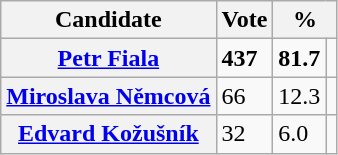<table class="wikitable">
<tr>
<th>Candidate</th>
<th>Vote</th>
<th colspan=2>%</th>
</tr>
<tr>
<th><a href='#'>Petr Fiala</a></th>
<td><strong>437</strong></td>
<td><strong>81.7</strong></td>
<td></td>
</tr>
<tr>
<th><a href='#'>Miroslava Němcová</a></th>
<td>66</td>
<td>12.3</td>
<td></td>
</tr>
<tr>
<th><a href='#'>Edvard Kožušník</a></th>
<td>32</td>
<td>6.0</td>
<td></td>
</tr>
</table>
